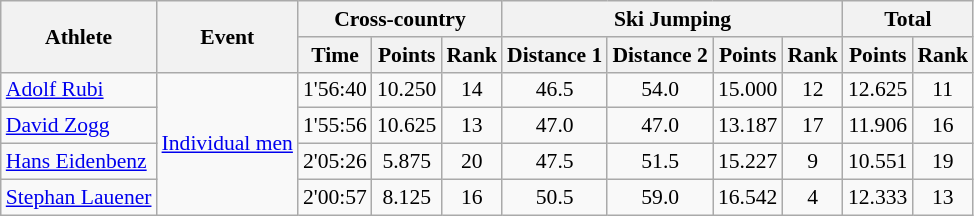<table class="wikitable" style="font-size:90%">
<tr>
<th rowspan="2">Athlete</th>
<th rowspan="2">Event</th>
<th colspan="3">Cross-country</th>
<th colspan="4">Ski Jumping</th>
<th colspan="2">Total</th>
</tr>
<tr>
<th>Time</th>
<th>Points</th>
<th>Rank</th>
<th>Distance 1</th>
<th>Distance 2</th>
<th>Points</th>
<th>Rank</th>
<th>Points</th>
<th>Rank</th>
</tr>
<tr>
<td><a href='#'>Adolf Rubi</a></td>
<td rowspan="4"><a href='#'>Individual men</a></td>
<td align="center">1'56:40</td>
<td align="center">10.250</td>
<td align="center">14</td>
<td align="center">46.5</td>
<td align="center">54.0</td>
<td align="center">15.000</td>
<td align="center">12</td>
<td align="center">12.625</td>
<td align="center">11</td>
</tr>
<tr>
<td><a href='#'>David Zogg</a></td>
<td align="center">1'55:56</td>
<td align="center">10.625</td>
<td align="center">13</td>
<td align="center">47.0</td>
<td align="center">47.0</td>
<td align="center">13.187</td>
<td align="center">17</td>
<td align="center">11.906</td>
<td align="center">16</td>
</tr>
<tr>
<td><a href='#'>Hans Eidenbenz</a></td>
<td align="center">2'05:26</td>
<td align="center">5.875</td>
<td align="center">20</td>
<td align="center">47.5</td>
<td align="center">51.5</td>
<td align="center">15.227</td>
<td align="center">9</td>
<td align="center">10.551</td>
<td align="center">19</td>
</tr>
<tr>
<td><a href='#'>Stephan Lauener</a></td>
<td align="center">2'00:57</td>
<td align="center">8.125</td>
<td align="center">16</td>
<td align="center">50.5</td>
<td align="center">59.0</td>
<td align="center">16.542</td>
<td align="center">4</td>
<td align="center">12.333</td>
<td align="center">13</td>
</tr>
</table>
